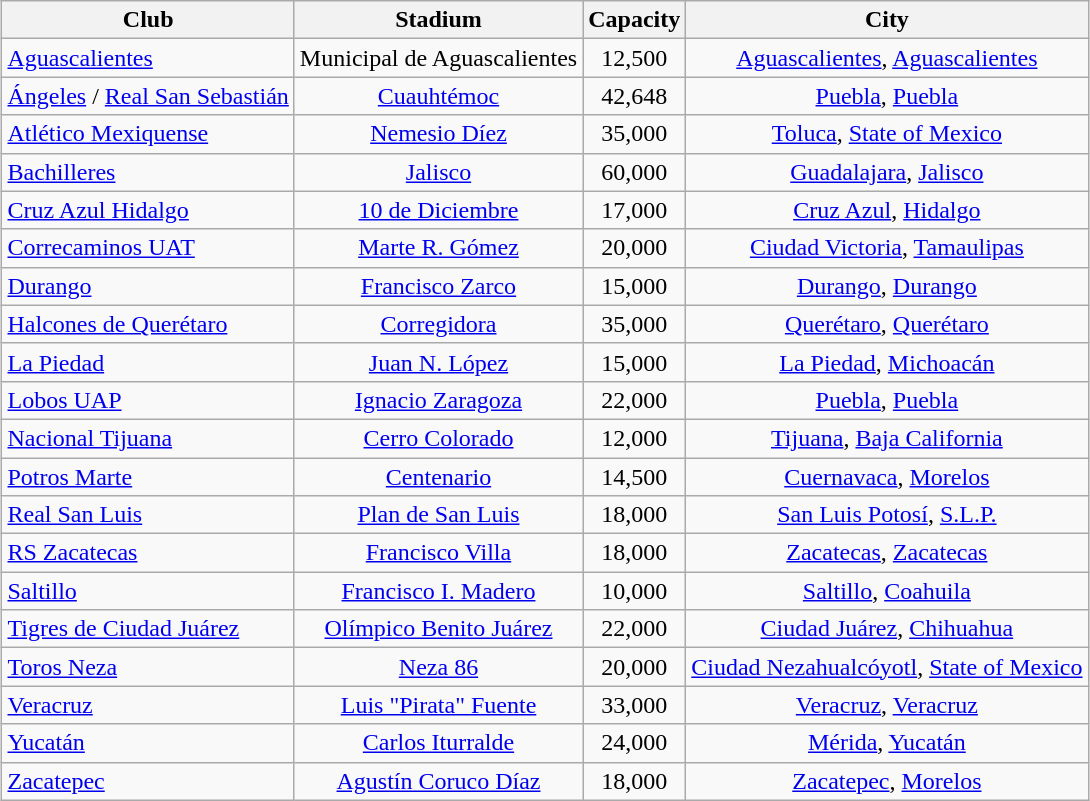<table class="wikitable" style="margin:0.5em auto">
<tr>
<th>Club</th>
<th>Stadium</th>
<th>Capacity</th>
<th>City</th>
</tr>
<tr>
<td><a href='#'>Aguascalientes</a></td>
<td align="center">Municipal de Aguascalientes</td>
<td align="center">12,500</td>
<td align="center"><a href='#'>Aguascalientes</a>, <a href='#'>Aguascalientes</a></td>
</tr>
<tr>
<td><a href='#'>Ángeles</a> / <a href='#'>Real San Sebastián</a></td>
<td align="center"><a href='#'>Cuauhtémoc</a></td>
<td align="center">42,648</td>
<td align="center"><a href='#'>Puebla</a>, <a href='#'>Puebla</a></td>
</tr>
<tr>
<td><a href='#'>Atlético Mexiquense</a></td>
<td align="center"><a href='#'>Nemesio Díez</a></td>
<td align="center">35,000</td>
<td align="center"><a href='#'>Toluca</a>, <a href='#'>State of Mexico</a></td>
</tr>
<tr>
<td><a href='#'>Bachilleres</a></td>
<td align="center"><a href='#'>Jalisco</a></td>
<td align="center">60,000</td>
<td align="center"><a href='#'>Guadalajara</a>, <a href='#'>Jalisco</a></td>
</tr>
<tr>
<td><a href='#'>Cruz Azul Hidalgo</a></td>
<td align="center"><a href='#'>10 de Diciembre</a></td>
<td align="center">17,000</td>
<td align="center"><a href='#'>Cruz Azul</a>, <a href='#'>Hidalgo</a></td>
</tr>
<tr>
<td><a href='#'>Correcaminos UAT</a></td>
<td align="center"><a href='#'>Marte R. Gómez</a></td>
<td align="center">20,000</td>
<td align="center"><a href='#'>Ciudad Victoria</a>, <a href='#'>Tamaulipas</a></td>
</tr>
<tr>
<td><a href='#'>Durango</a></td>
<td align="center"><a href='#'>Francisco Zarco</a></td>
<td align="center">15,000</td>
<td align="center"><a href='#'>Durango</a>, <a href='#'>Durango</a></td>
</tr>
<tr>
<td><a href='#'>Halcones de Querétaro</a></td>
<td align="center"><a href='#'>Corregidora</a></td>
<td align="center">35,000</td>
<td align="center"><a href='#'>Querétaro</a>, <a href='#'>Querétaro</a></td>
</tr>
<tr>
<td><a href='#'>La Piedad</a></td>
<td align="center"><a href='#'>Juan N. López</a></td>
<td align="center">15,000</td>
<td align="center"><a href='#'>La Piedad</a>, <a href='#'>Michoacán</a></td>
</tr>
<tr>
<td><a href='#'>Lobos UAP</a></td>
<td align="center"><a href='#'>Ignacio Zaragoza</a></td>
<td align="center">22,000</td>
<td align="center"><a href='#'>Puebla</a>, <a href='#'>Puebla</a></td>
</tr>
<tr>
<td><a href='#'>Nacional Tijuana</a></td>
<td align="center"><a href='#'>Cerro Colorado</a></td>
<td align="center">12,000</td>
<td align="center"><a href='#'>Tijuana</a>, <a href='#'>Baja California</a></td>
</tr>
<tr>
<td><a href='#'>Potros Marte</a></td>
<td align="center"><a href='#'>Centenario</a></td>
<td align="center">14,500</td>
<td align="center"><a href='#'>Cuernavaca</a>, <a href='#'>Morelos</a></td>
</tr>
<tr>
<td><a href='#'>Real San Luis</a></td>
<td align="center"><a href='#'>Plan de San Luis</a></td>
<td align="center">18,000</td>
<td align="center"><a href='#'>San Luis Potosí</a>, <a href='#'>S.L.P.</a></td>
</tr>
<tr>
<td><a href='#'>RS Zacatecas</a></td>
<td align="center"><a href='#'>Francisco Villa</a></td>
<td align="center">18,000</td>
<td align="center"><a href='#'>Zacatecas</a>, <a href='#'>Zacatecas</a></td>
</tr>
<tr>
<td><a href='#'>Saltillo</a></td>
<td align="center"><a href='#'>Francisco I. Madero</a></td>
<td align="center">10,000</td>
<td align="center"><a href='#'>Saltillo</a>, <a href='#'>Coahuila</a></td>
</tr>
<tr>
<td><a href='#'>Tigres de Ciudad Juárez</a></td>
<td align="center"><a href='#'>Olímpico Benito Juárez</a></td>
<td align="center">22,000</td>
<td align="center"><a href='#'>Ciudad Juárez</a>, <a href='#'>Chihuahua</a></td>
</tr>
<tr>
<td><a href='#'>Toros Neza</a></td>
<td align="center"><a href='#'>Neza 86</a></td>
<td align="center">20,000</td>
<td align="center"><a href='#'>Ciudad Nezahualcóyotl</a>, <a href='#'>State of Mexico</a></td>
</tr>
<tr>
<td><a href='#'>Veracruz</a></td>
<td align="center"><a href='#'>Luis "Pirata" Fuente</a></td>
<td align="center">33,000</td>
<td align="center"><a href='#'>Veracruz</a>, <a href='#'>Veracruz</a></td>
</tr>
<tr>
<td><a href='#'>Yucatán</a></td>
<td align="center"><a href='#'>Carlos Iturralde</a></td>
<td align="center">24,000</td>
<td align="center"><a href='#'>Mérida</a>, <a href='#'>Yucatán</a></td>
</tr>
<tr>
<td><a href='#'>Zacatepec</a></td>
<td align="center"><a href='#'>Agustín Coruco Díaz</a></td>
<td align="center">18,000</td>
<td align="center"><a href='#'>Zacatepec</a>, <a href='#'>Morelos</a></td>
</tr>
</table>
